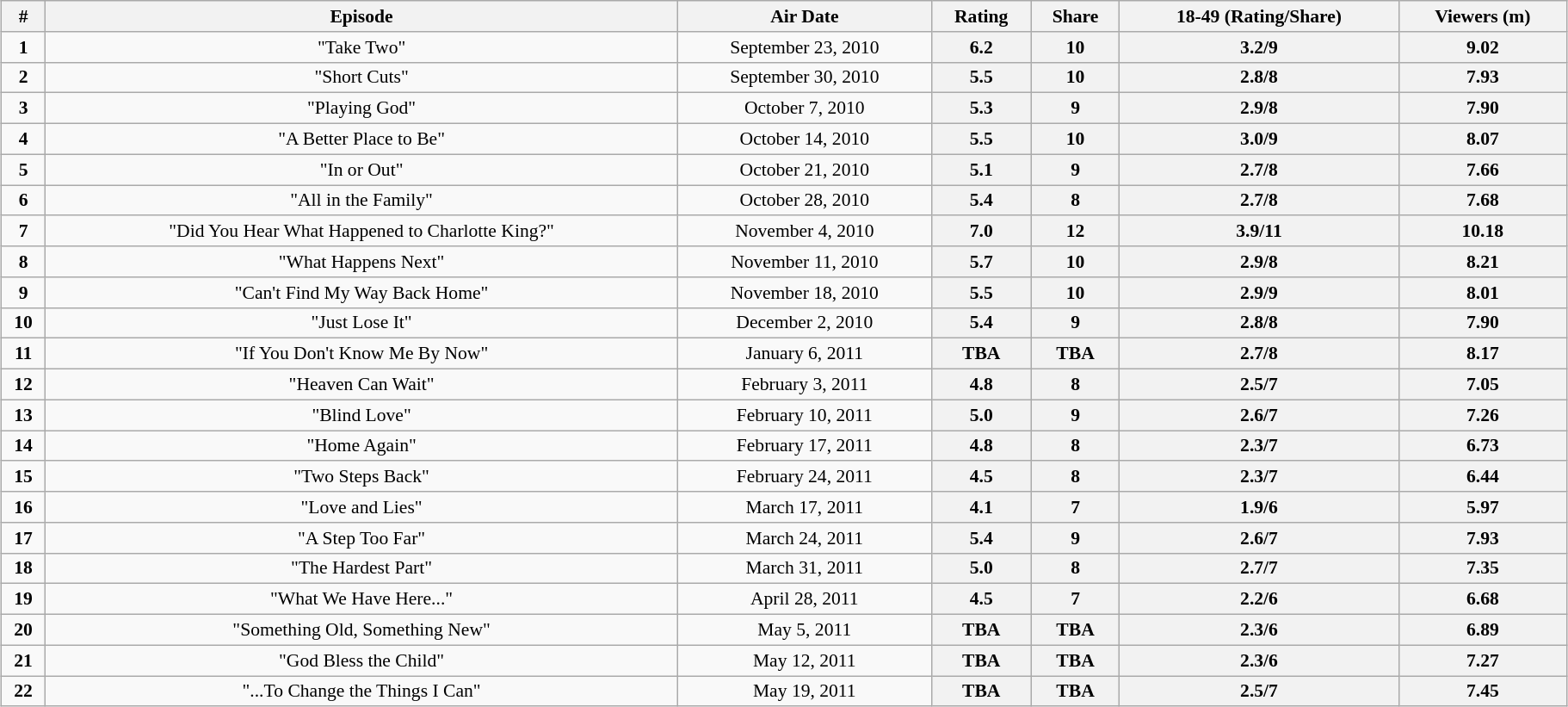<table class="wikitable" style="font-size:90%; text-align:center; width: 96%; margin-left: auto; margin-right: auto;">
<tr>
<th>#</th>
<th>Episode</th>
<th>Air Date</th>
<th>Rating</th>
<th>Share</th>
<th>18-49 (Rating/Share)</th>
<th>Viewers (m)</th>
</tr>
<tr>
<td style="text-align:center"><strong>1</strong></td>
<td>"Take Two"</td>
<td>September 23, 2010</td>
<th style="text-align:center">6.2</th>
<th style="text-align:center">10</th>
<th style="text-align:center">3.2/9</th>
<th style="text-align:center">9.02</th>
</tr>
<tr>
<td style="text-align:center"><strong>2</strong></td>
<td>"Short Cuts"</td>
<td>September 30, 2010</td>
<th style="text-align:center">5.5</th>
<th style="text-align:center">10</th>
<th style="text-align:center">2.8/8</th>
<th style="text-align:center">7.93</th>
</tr>
<tr>
<td style="text-align:center"><strong>3</strong></td>
<td>"Playing God"</td>
<td>October 7, 2010</td>
<th style="text-align:center">5.3</th>
<th style="text-align:center">9</th>
<th style="text-align:center">2.9/8</th>
<th style="text-align:center">7.90</th>
</tr>
<tr>
<td style="text-align:center"><strong>4</strong></td>
<td>"A Better Place to Be"</td>
<td>October 14, 2010</td>
<th style="text-align:center">5.5</th>
<th style="text-align:center">10</th>
<th style="text-align:center">3.0/9</th>
<th style="text-align:center">8.07</th>
</tr>
<tr>
<td style="text-align:center"><strong>5</strong></td>
<td>"In or Out"</td>
<td>October 21, 2010</td>
<th style="text-align:center">5.1</th>
<th style="text-align:center">9</th>
<th style="text-align:center">2.7/8</th>
<th style="text-align:center">7.66</th>
</tr>
<tr>
<td style="text-align:center"><strong>6</strong></td>
<td>"All in the Family"</td>
<td>October 28, 2010</td>
<th style="text-align:center">5.4</th>
<th style="text-align:center">8</th>
<th style="text-align:center">2.7/8</th>
<th style="text-align:center">7.68</th>
</tr>
<tr>
<td style="text-align:center"><strong>7</strong></td>
<td>"Did You Hear What Happened to Charlotte King?"</td>
<td>November 4, 2010</td>
<th style="text-align:center">7.0</th>
<th style="text-align:center">12</th>
<th style="text-align:center">3.9/11</th>
<th style="text-align:center">10.18</th>
</tr>
<tr>
<td style="text-align:center"><strong>8</strong></td>
<td>"What Happens Next"</td>
<td>November 11, 2010</td>
<th style="text-align:center">5.7</th>
<th style="text-align:center">10</th>
<th style="text-align:center">2.9/8</th>
<th style="text-align:center">8.21</th>
</tr>
<tr>
<td style="text-align:center"><strong>9</strong></td>
<td>"Can't Find My Way Back Home"</td>
<td>November 18, 2010</td>
<th style="text-align:center">5.5</th>
<th style="text-align:center">10</th>
<th style="text-align:center">2.9/9</th>
<th style="text-align:center">8.01</th>
</tr>
<tr>
<td style="text-align:center"><strong>10</strong></td>
<td>"Just Lose It"</td>
<td>December 2, 2010</td>
<th style="text-align:center">5.4</th>
<th style="text-align:center">9</th>
<th style="text-align:center">2.8/8</th>
<th style="text-align:center">7.90</th>
</tr>
<tr>
<td style="text-align:center"><strong>11</strong></td>
<td>"If You Don't Know Me By Now"</td>
<td>January 6, 2011</td>
<th style="text-align:center">TBA</th>
<th style="text-align:center">TBA</th>
<th style="text-align:center">2.7/8</th>
<th style="text-align:center">8.17</th>
</tr>
<tr>
<td style="text-align:center"><strong>12</strong></td>
<td>"Heaven Can Wait"</td>
<td>February 3, 2011</td>
<th style="text-align:center">4.8</th>
<th style="text-align:center">8</th>
<th style="text-align:center">2.5/7</th>
<th style="text-align:center">7.05</th>
</tr>
<tr>
<td style="text-align:center"><strong>13</strong></td>
<td>"Blind Love"</td>
<td>February 10, 2011</td>
<th style="text-align:center">5.0</th>
<th style="text-align:center">9</th>
<th style="text-align:center">2.6/7</th>
<th style="text-align:center">7.26</th>
</tr>
<tr>
<td style="text-align:center"><strong>14</strong></td>
<td>"Home Again"</td>
<td>February 17, 2011</td>
<th style="text-align:center">4.8</th>
<th style="text-align:center">8</th>
<th style="text-align:center">2.3/7</th>
<th style="text-align:center">6.73</th>
</tr>
<tr>
<td style="text-align:center"><strong>15</strong></td>
<td>"Two Steps Back"</td>
<td>February 24, 2011</td>
<th style="text-align:center">4.5</th>
<th style="text-align:center">8</th>
<th style="text-align:center">2.3/7</th>
<th style="text-align:center">6.44</th>
</tr>
<tr>
<td style="text-align:center"><strong>16</strong></td>
<td>"Love and Lies"</td>
<td>March 17, 2011</td>
<th style="text-align:center">4.1</th>
<th style="text-align:center">7</th>
<th style="text-align:center">1.9/6</th>
<th style="text-align:center">5.97</th>
</tr>
<tr>
<td style="text-align:center"><strong>17</strong></td>
<td>"A Step Too Far"</td>
<td>March 24, 2011</td>
<th style="text-align:center">5.4</th>
<th style="text-align:center">9</th>
<th style="text-align:center">2.6/7</th>
<th style="text-align:center">7.93</th>
</tr>
<tr>
<td style="text-align:center"><strong>18</strong></td>
<td>"The Hardest Part"</td>
<td>March 31, 2011</td>
<th style="text-align:center">5.0</th>
<th style="text-align:center">8</th>
<th style="text-align:center">2.7/7</th>
<th style="text-align:center">7.35</th>
</tr>
<tr>
<td style="text-align:center"><strong>19</strong></td>
<td>"What We Have Here..."</td>
<td>April 28, 2011</td>
<th style="text-align:center">4.5</th>
<th style="text-align:center">7</th>
<th style="text-align:center">2.2/6</th>
<th style="text-align:center">6.68</th>
</tr>
<tr>
<td style="text-align:center"><strong>20</strong></td>
<td>"Something Old, Something New"</td>
<td>May 5, 2011</td>
<th style="text-align:center">TBA</th>
<th style="text-align:center">TBA</th>
<th style="text-align:center">2.3/6</th>
<th style="text-align:center">6.89</th>
</tr>
<tr>
<td style="text-align:center"><strong>21</strong></td>
<td>"God Bless the Child"</td>
<td>May 12, 2011</td>
<th style="text-align:center">TBA</th>
<th style="text-align:center">TBA</th>
<th style="text-align:center">2.3/6</th>
<th style="text-align:center">7.27</th>
</tr>
<tr>
<td style="text-align:center"><strong>22</strong></td>
<td>"...To Change the Things I Can"</td>
<td>May 19, 2011</td>
<th style="text-align:center">TBA</th>
<th style="text-align:center">TBA</th>
<th style="text-align:center">2.5/7</th>
<th style="text-align:center">7.45</th>
</tr>
</table>
